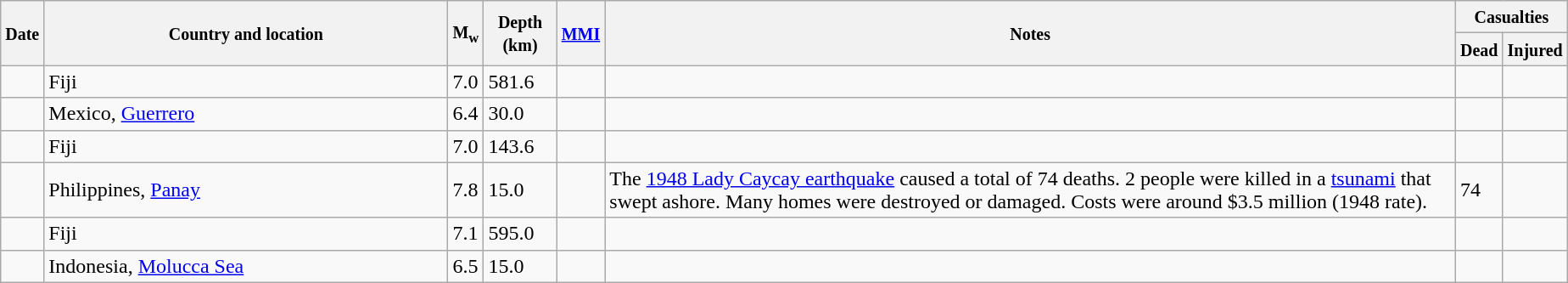<table class="wikitable sortable sort-under" style="border:1px black; margin-left:1em;">
<tr>
<th rowspan="2"><small>Date</small></th>
<th rowspan="2" style="width: 310px"><small>Country and location</small></th>
<th rowspan="2"><small>M<sub>w</sub></small></th>
<th rowspan="2"><small>Depth (km)</small></th>
<th rowspan="2"><small><a href='#'>MMI</a></small></th>
<th rowspan="2" class="unsortable"><small>Notes</small></th>
<th colspan="2"><small>Casualties</small></th>
</tr>
<tr>
<th><small>Dead</small></th>
<th><small>Injured</small></th>
</tr>
<tr>
<td></td>
<td>Fiji</td>
<td>7.0</td>
<td>581.6</td>
<td></td>
<td></td>
<td></td>
<td></td>
</tr>
<tr>
<td></td>
<td>Mexico, <a href='#'>Guerrero</a></td>
<td>6.4</td>
<td>30.0</td>
<td></td>
<td></td>
<td></td>
<td></td>
</tr>
<tr>
<td></td>
<td>Fiji</td>
<td>7.0</td>
<td>143.6</td>
<td></td>
<td></td>
<td></td>
<td></td>
</tr>
<tr>
<td></td>
<td>Philippines, <a href='#'>Panay</a></td>
<td>7.8</td>
<td>15.0</td>
<td></td>
<td>The <a href='#'>1948 Lady Caycay earthquake</a> caused a total of 74 deaths. 2 people were killed in a <a href='#'>tsunami</a> that swept ashore. Many homes were destroyed or damaged. Costs were around $3.5 million (1948 rate).</td>
<td>74</td>
<td></td>
</tr>
<tr>
<td></td>
<td>Fiji</td>
<td>7.1</td>
<td>595.0</td>
<td></td>
<td></td>
<td></td>
<td></td>
</tr>
<tr>
<td></td>
<td>Indonesia, <a href='#'>Molucca Sea</a></td>
<td>6.5</td>
<td>15.0</td>
<td></td>
<td></td>
<td></td>
<td></td>
</tr>
</table>
